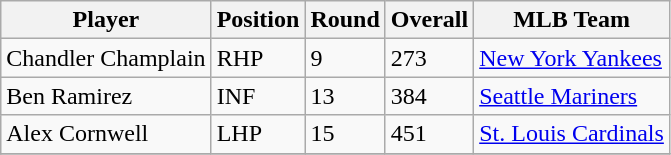<table class="wikitable">
<tr>
<th>Player</th>
<th>Position</th>
<th>Round</th>
<th>Overall</th>
<th>MLB Team</th>
</tr>
<tr>
<td>Chandler Champlain</td>
<td>RHP</td>
<td>9</td>
<td>273</td>
<td><a href='#'>New York Yankees</a></td>
</tr>
<tr>
<td>Ben Ramirez</td>
<td>INF</td>
<td>13</td>
<td>384</td>
<td><a href='#'>Seattle Mariners</a></td>
</tr>
<tr>
<td>Alex Cornwell</td>
<td>LHP</td>
<td>15</td>
<td>451</td>
<td><a href='#'>St. Louis Cardinals</a></td>
</tr>
<tr>
</tr>
</table>
